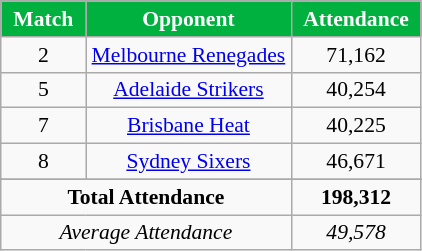<table class="wikitable" style="text-align:center; font-size:90%">
<tr>
<th style="width:50px; background:#00B13F; color:white; text-align:center;">Match</th>
<th style="width:130px; background:#00B13F; color:white; text-align:center;" class="unsortable">Opponent</th>
<th style="width:80px; background:#00B13F; color:white; text-align:center;">Attendance</th>
</tr>
<tr>
<td>2</td>
<td><a href='#'>Melbourne Renegades</a></td>
<td>71,162</td>
</tr>
<tr>
<td>5</td>
<td><a href='#'>Adelaide Strikers</a></td>
<td>40,254</td>
</tr>
<tr>
<td>7</td>
<td><a href='#'>Brisbane Heat</a></td>
<td>40,225</td>
</tr>
<tr>
<td>8</td>
<td><a href='#'>Sydney Sixers</a></td>
<td>46,671</td>
</tr>
<tr>
</tr>
<tr class="sortbottom">
<td colspan="2"><strong>Total Attendance</strong></td>
<td><strong>198,312</strong></td>
</tr>
<tr class="sortbottom">
<td colspan="2"><em>Average Attendance</em></td>
<td><em>49,578</em></td>
</tr>
</table>
